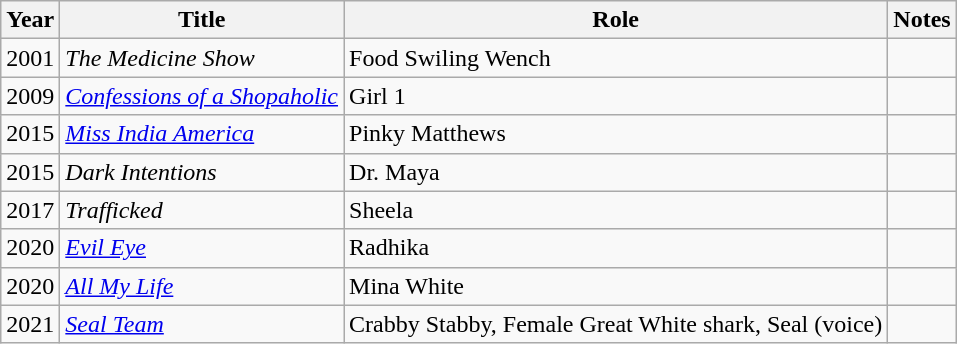<table class="wikitable sortable">
<tr>
<th>Year</th>
<th>Title</th>
<th>Role</th>
<th>Notes</th>
</tr>
<tr>
<td>2001</td>
<td><em>The Medicine Show</em></td>
<td>Food Swiling Wench</td>
<td></td>
</tr>
<tr>
<td>2009</td>
<td><em><a href='#'>Confessions of a Shopaholic</a></em></td>
<td>Girl 1</td>
<td></td>
</tr>
<tr>
<td>2015</td>
<td><em><a href='#'>Miss India America</a></em></td>
<td>Pinky Matthews</td>
<td></td>
</tr>
<tr>
<td>2015</td>
<td><em>Dark Intentions</em></td>
<td>Dr. Maya</td>
<td></td>
</tr>
<tr>
<td>2017</td>
<td><em>Trafficked</em></td>
<td>Sheela</td>
<td></td>
</tr>
<tr>
<td>2020</td>
<td><em><a href='#'>Evil Eye</a></em></td>
<td>Radhika</td>
<td></td>
</tr>
<tr>
<td>2020</td>
<td><em><a href='#'>All My Life</a></em></td>
<td>Mina White</td>
<td></td>
</tr>
<tr>
<td>2021</td>
<td><em><a href='#'>Seal Team</a></em></td>
<td>Crabby Stabby, Female Great White shark, Seal (voice)</td>
<td></td>
</tr>
</table>
